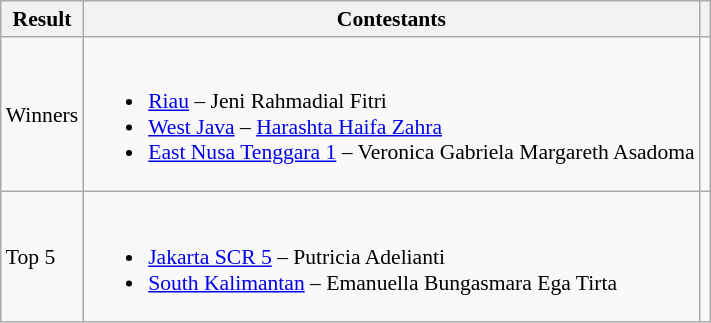<table class="wikitable" style="font-size: 90%;">
<tr>
<th>Result</th>
<th>Contestants</th>
<th></th>
</tr>
<tr>
<td>Winners</td>
<td><br><ul><li><a href='#'>Riau</a> – Jeni Rahmadial Fitri</li><li><a href='#'>West Java</a> – <a href='#'>Harashta Haifa Zahra</a></li><li><a href='#'>East Nusa Tenggara 1</a> – Veronica Gabriela Margareth Asadoma</li></ul></td>
<td align="center"></td>
</tr>
<tr>
<td>Top 5</td>
<td><br><ul><li><a href='#'>Jakarta SCR 5</a> – Putricia Adelianti</li><li><a href='#'>South Kalimantan</a> – Emanuella Bungasmara Ega Tirta</li></ul></td>
<td align="center"></td>
</tr>
</table>
